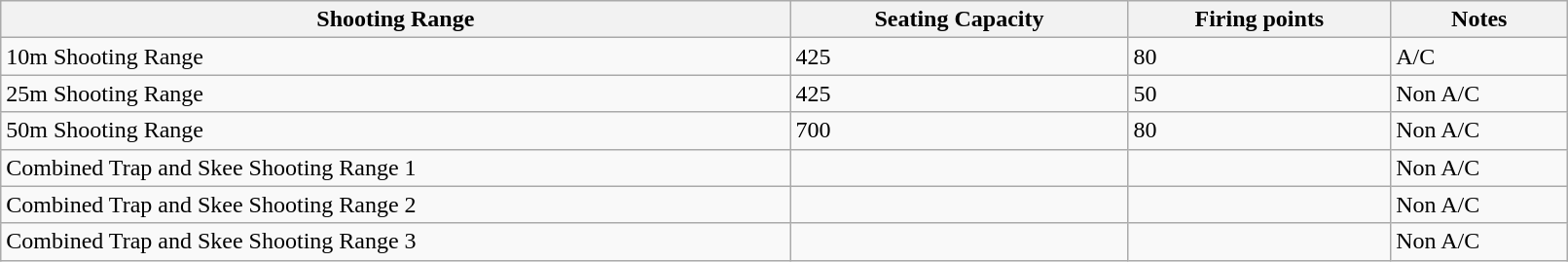<table class="wikitable" style="width:85%; text-align:left">
<tr>
<th>Shooting Range</th>
<th>Seating Capacity</th>
<th>Firing points</th>
<th>Notes</th>
</tr>
<tr>
<td>10m Shooting Range</td>
<td>425</td>
<td>80</td>
<td>A/C</td>
</tr>
<tr>
<td>25m Shooting Range</td>
<td>425</td>
<td>50</td>
<td>Non A/C</td>
</tr>
<tr>
<td>50m Shooting Range</td>
<td>700</td>
<td>80</td>
<td>Non A/C</td>
</tr>
<tr>
<td>Combined Trap and Skee Shooting Range 1</td>
<td></td>
<td></td>
<td>Non A/C</td>
</tr>
<tr>
<td>Combined Trap and Skee Shooting Range 2</td>
<td></td>
<td></td>
<td>Non A/C</td>
</tr>
<tr>
<td>Combined Trap and Skee Shooting Range 3</td>
<td></td>
<td></td>
<td>Non A/C</td>
</tr>
</table>
